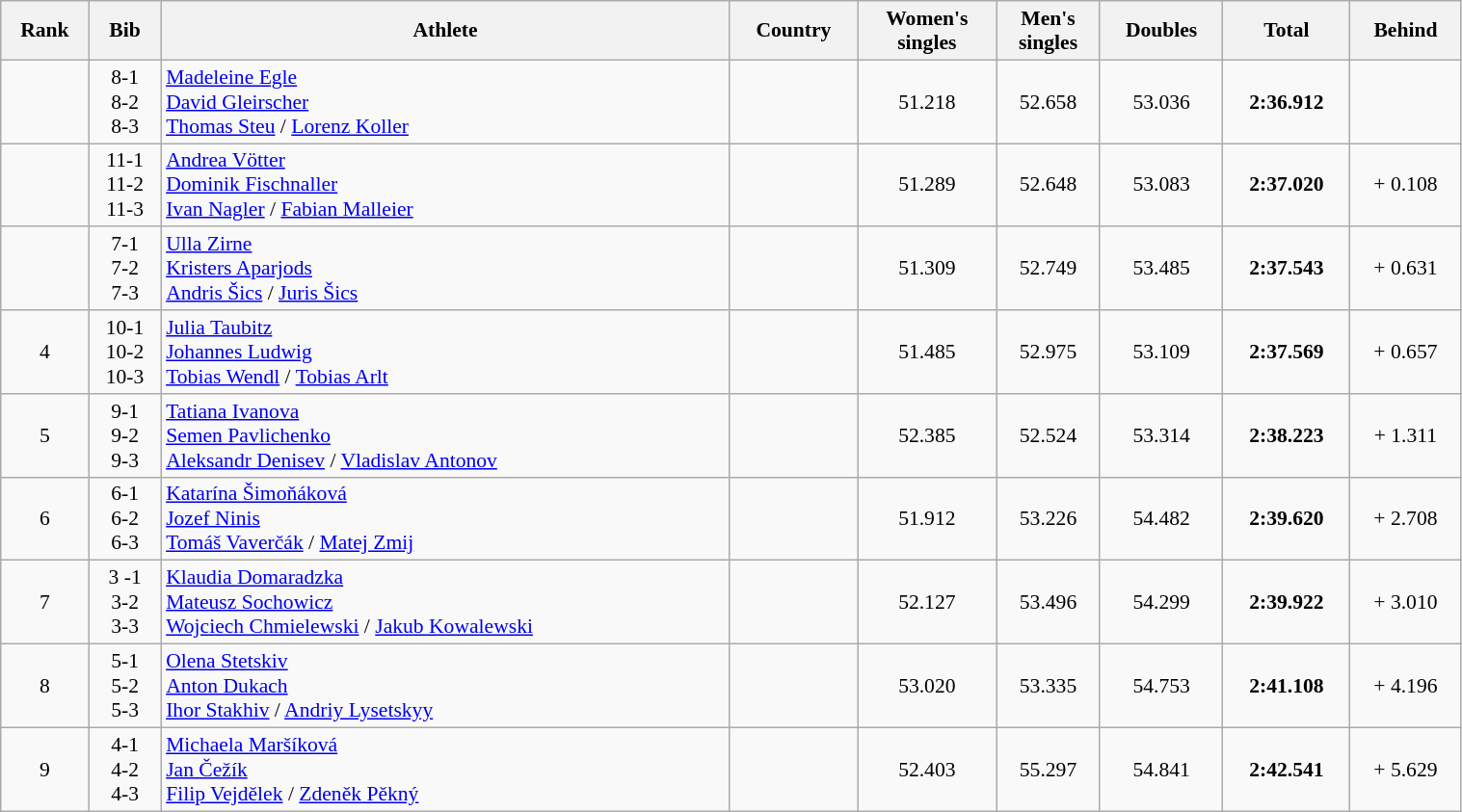<table class="wikitable sortable" width=80% style="text-align:center; font-size:90%">
<tr>
<th>Rank</th>
<th>Bib</th>
<th>Athlete</th>
<th>Country</th>
<th>Women's<br>singles</th>
<th>Men's<br>singles</th>
<th>Doubles</th>
<th>Total</th>
<th>Behind</th>
</tr>
<tr>
<td></td>
<td>8-1<br>8-2<br>8-3</td>
<td align=left><a href='#'>Madeleine Egle</a><br><a href='#'>David Gleirscher</a><br><a href='#'>Thomas Steu</a> / <a href='#'>Lorenz Koller</a></td>
<td align=left></td>
<td>51.218</td>
<td>52.658</td>
<td>53.036</td>
<td><strong>2:36.912</strong> </td>
<td></td>
</tr>
<tr>
<td></td>
<td>11-1<br>11-2<br>11-3</td>
<td align=left><a href='#'>Andrea Vötter</a><br><a href='#'>Dominik Fischnaller</a><br><a href='#'>Ivan Nagler</a> / <a href='#'>Fabian Malleier</a></td>
<td align=left></td>
<td>51.289</td>
<td>52.648</td>
<td>53.083</td>
<td><strong>2:37.020</strong></td>
<td>+ 0.108</td>
</tr>
<tr>
<td></td>
<td>7-1<br>7-2<br>7-3</td>
<td align=left><a href='#'>Ulla Zirne</a><br><a href='#'>Kristers Aparjods</a><br><a href='#'>Andris Šics</a> / <a href='#'>Juris Šics</a></td>
<td align=left></td>
<td>51.309</td>
<td>52.749</td>
<td>53.485</td>
<td><strong>2:37.543</strong></td>
<td>+ 0.631</td>
</tr>
<tr>
<td>4</td>
<td>10-1<br>10-2<br>10-3</td>
<td align=left><a href='#'>Julia Taubitz</a><br><a href='#'>Johannes Ludwig</a><br><a href='#'>Tobias Wendl</a> / <a href='#'>Tobias Arlt</a></td>
<td align=left></td>
<td>51.485</td>
<td>52.975</td>
<td>53.109</td>
<td><strong>2:37.569</strong></td>
<td>+ 0.657</td>
</tr>
<tr>
<td>5</td>
<td>9-1<br>9-2<br>9-3</td>
<td align=left><a href='#'>Tatiana Ivanova</a><br><a href='#'>Semen Pavlichenko</a><br><a href='#'>Aleksandr Denisev</a> / <a href='#'>Vladislav Antonov</a></td>
<td align=left></td>
<td>52.385</td>
<td>52.524</td>
<td>53.314</td>
<td><strong>2:38.223</strong></td>
<td>+ 1.311</td>
</tr>
<tr>
<td>6</td>
<td>6-1<br>6-2<br>6-3</td>
<td align=left><a href='#'>Katarína Šimoňáková</a><br><a href='#'>Jozef Ninis</a><br><a href='#'>Tomáš Vaverčák</a> / <a href='#'>Matej Zmij</a></td>
<td align=left></td>
<td>51.912</td>
<td>53.226</td>
<td>54.482</td>
<td><strong>2:39.620</strong></td>
<td>+ 2.708</td>
</tr>
<tr>
<td>7</td>
<td>3 -1<br>3-2<br>3-3</td>
<td align=left><a href='#'>Klaudia Domaradzka</a><br><a href='#'>Mateusz Sochowicz</a><br><a href='#'>Wojciech Chmielewski</a> / <a href='#'>Jakub Kowalewski</a></td>
<td align=left></td>
<td>52.127</td>
<td>53.496</td>
<td>54.299</td>
<td><strong>2:39.922</strong></td>
<td>+ 3.010</td>
</tr>
<tr>
<td>8</td>
<td>5-1<br>5-2<br>5-3</td>
<td align=left><a href='#'>Olena Stetskiv</a><br><a href='#'>Anton Dukach</a><br><a href='#'>Ihor Stakhiv</a> / <a href='#'>Andriy Lysetskyy</a></td>
<td align=left></td>
<td>53.020</td>
<td>53.335</td>
<td>54.753</td>
<td><strong>2:41.108</strong></td>
<td>+ 4.196</td>
</tr>
<tr>
<td>9</td>
<td>4-1<br>4-2<br>4-3</td>
<td align=left><a href='#'>Michaela Maršíková</a><br><a href='#'>Jan Čežík</a><br><a href='#'>Filip Vejdělek</a> / <a href='#'>Zdeněk Pěkný</a></td>
<td align=left></td>
<td>52.403</td>
<td>55.297</td>
<td>54.841</td>
<td><strong>2:42.541</strong></td>
<td>+ 5.629</td>
</tr>
</table>
